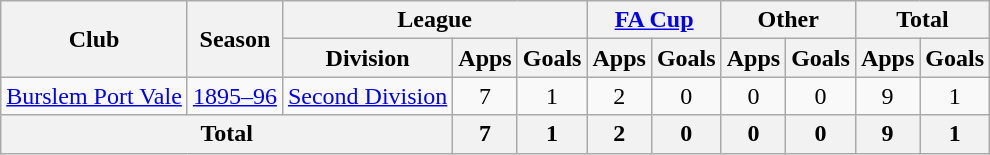<table class="wikitable" style="text-align:center">
<tr>
<th rowspan="2">Club</th>
<th rowspan="2">Season</th>
<th colspan="3">League</th>
<th colspan="2"><a href='#'>FA Cup</a></th>
<th colspan="2">Other</th>
<th colspan="2">Total</th>
</tr>
<tr>
<th>Division</th>
<th>Apps</th>
<th>Goals</th>
<th>Apps</th>
<th>Goals</th>
<th>Apps</th>
<th>Goals</th>
<th>Apps</th>
<th>Goals</th>
</tr>
<tr>
<td><a href='#'>Burslem Port Vale</a></td>
<td><a href='#'>1895–96</a></td>
<td><a href='#'>Second Division</a></td>
<td>7</td>
<td>1</td>
<td>2</td>
<td>0</td>
<td>0</td>
<td>0</td>
<td>9</td>
<td>1</td>
</tr>
<tr>
<th colspan="3">Total</th>
<th>7</th>
<th>1</th>
<th>2</th>
<th>0</th>
<th>0</th>
<th>0</th>
<th>9</th>
<th>1</th>
</tr>
</table>
